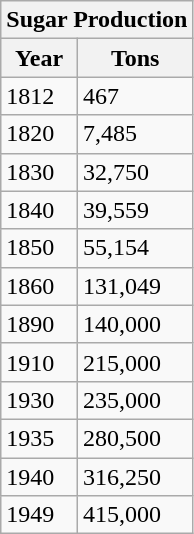<table class="wikitable">
<tr>
<th colspan="3">Sugar Production</th>
</tr>
<tr>
<th>Year</th>
<th>Tons</th>
</tr>
<tr>
<td>1812</td>
<td>467</td>
</tr>
<tr>
<td>1820</td>
<td>7,485</td>
</tr>
<tr>
<td>1830</td>
<td>32,750</td>
</tr>
<tr>
<td>1840</td>
<td>39,559</td>
</tr>
<tr>
<td>1850</td>
<td>55,154</td>
</tr>
<tr>
<td>1860</td>
<td>131,049</td>
</tr>
<tr>
<td>1890</td>
<td>140,000</td>
</tr>
<tr>
<td>1910</td>
<td>215,000</td>
</tr>
<tr>
<td>1930</td>
<td>235,000</td>
</tr>
<tr>
<td>1935</td>
<td>280,500</td>
</tr>
<tr>
<td>1940</td>
<td>316,250</td>
</tr>
<tr>
<td>1949</td>
<td>415,000</td>
</tr>
</table>
